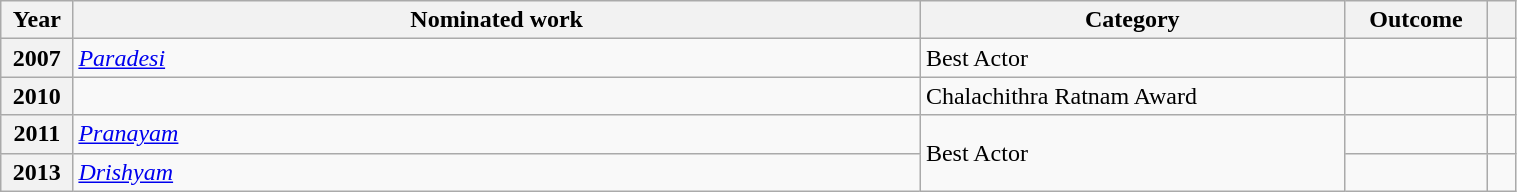<table class="wikitable plainrowheaders" style="width:80%;">
<tr>
<th scope="col" style="width:1%;">Year</th>
<th scope="col" style="width:30%;">Nominated work</th>
<th scope="col" style="width:15%;">Category</th>
<th scope="col" style="width:3%;">Outcome</th>
<th scope="col" style="width:1%;"></th>
</tr>
<tr>
<th scope="row">2007</th>
<td><em><a href='#'>Paradesi</a></em></td>
<td>Best Actor</td>
<td></td>
<td style="text-align:center;"></td>
</tr>
<tr>
<th scope="row">2010</th>
<td></td>
<td>Chalachithra Ratnam Award</td>
<td></td>
<td style="text-align:center;"></td>
</tr>
<tr>
<th scope="row">2011</th>
<td><em><a href='#'>Pranayam</a></em></td>
<td rowspan="2">Best Actor</td>
<td></td>
<td></td>
</tr>
<tr>
<th scope="row">2013</th>
<td><em><a href='#'>Drishyam</a></em></td>
<td></td>
<td></td>
</tr>
</table>
